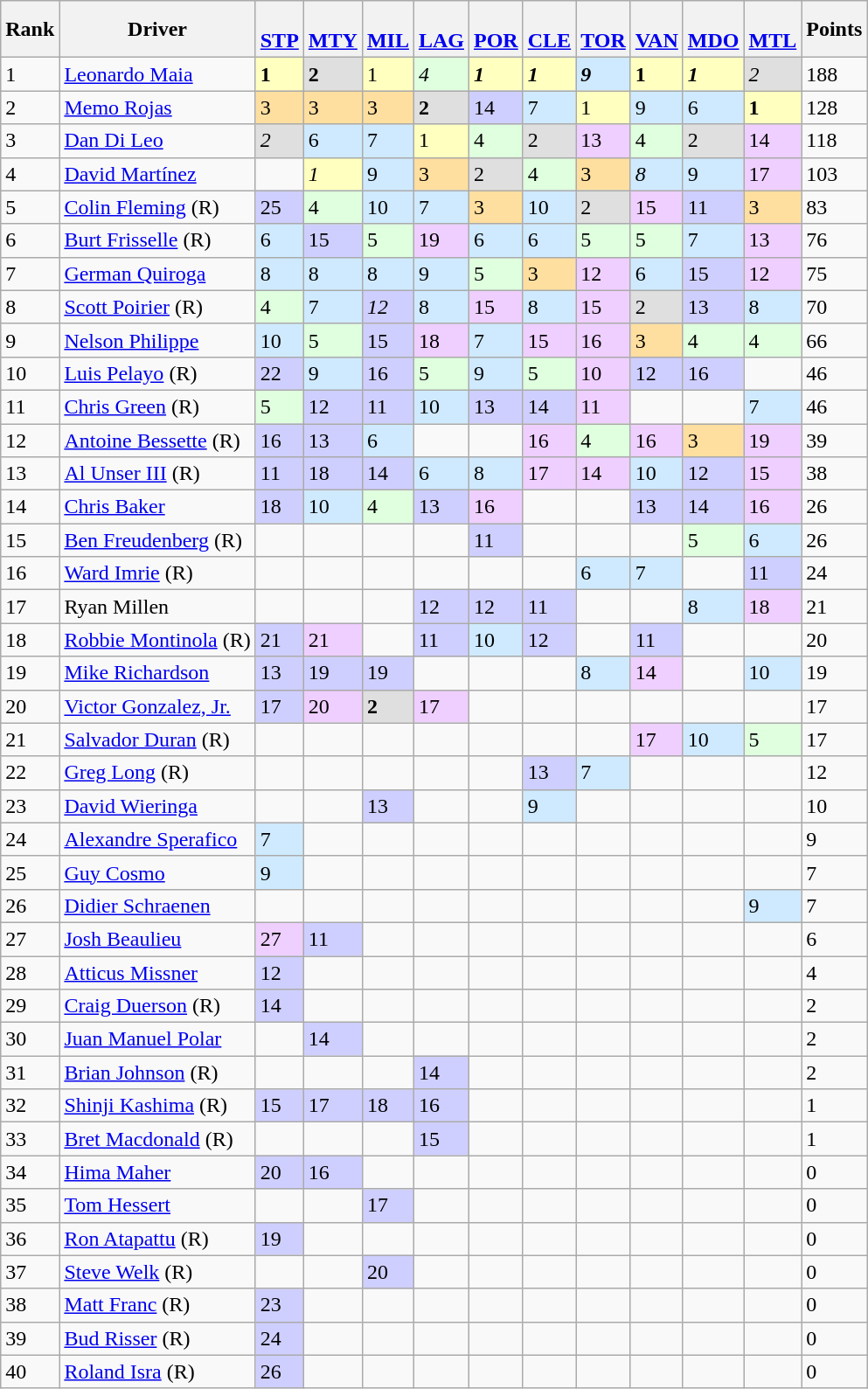<table class="wikitable">
<tr>
<th>Rank</th>
<th>Driver</th>
<th> <br> <a href='#'>STP</a></th>
<th> <br> <a href='#'>MTY</a></th>
<th> <br> <a href='#'>MIL</a></th>
<th> <br> <a href='#'>LAG</a></th>
<th> <br> <a href='#'>POR</a></th>
<th> <br> <a href='#'>CLE</a></th>
<th> <br> <a href='#'>TOR</a></th>
<th> <br> <a href='#'>VAN</a></th>
<th> <br> <a href='#'>MDO</a></th>
<th> <br> <a href='#'>MTL</a></th>
<th>Points</th>
</tr>
<tr>
<td>1</td>
<td> <a href='#'>Leonardo Maia</a></td>
<td style="background:#FFFFBF;"><strong>1</strong></td>
<td style="background:#DFDFDF;"><strong>2</strong></td>
<td style="background:#FFFFBF;">1</td>
<td style="background:#DFFFDF;"><em>4</em></td>
<td style="background:#FFFFBF;"><strong><em>1</em></strong></td>
<td style="background:#FFFFBF;"><strong><em>1</em></strong></td>
<td style="background:#CFEAFF;"><strong><em>9</em></strong></td>
<td style="background:#FFFFBF;"><strong>1</strong></td>
<td style="background:#FFFFBF;"><strong><em>1</em></strong></td>
<td style="background:#DFDFDF;"><em>2</em></td>
<td>188</td>
</tr>
<tr>
<td>2</td>
<td> <a href='#'>Memo Rojas</a></td>
<td style="background:#FFDF9F;">3</td>
<td style="background:#FFDF9F;">3</td>
<td style="background:#FFDF9F;">3</td>
<td style="background:#DFDFDF;"><strong>2</strong></td>
<td style="background:#CFCFFF;">14</td>
<td style="background:#CFEAFF;">7</td>
<td style="background:#FFFFBF;">1</td>
<td style="background:#CFEAFF;">9</td>
<td style="background:#CFEAFF;">6</td>
<td style="background:#FFFFBF;"><strong>1</strong></td>
<td>128</td>
</tr>
<tr>
<td>3</td>
<td> <a href='#'>Dan Di Leo</a></td>
<td style="background:#DFDFDF;"><em>2</em></td>
<td style="background:#CFEAFF;">6</td>
<td style="background:#CFEAFF;">7</td>
<td style="background:#FFFFBF;">1</td>
<td style="background:#DFFFDF;">4</td>
<td style="background:#DFDFDF;">2</td>
<td style="background:#EFCFFF;">13</td>
<td style="background:#DFFFDF;">4</td>
<td style="background:#DFDFDF;">2</td>
<td style="background:#EFCFFF;">14</td>
<td>118</td>
</tr>
<tr>
<td>4</td>
<td> <a href='#'>David Martínez</a></td>
<td></td>
<td style="background:#FFFFBF;"><em>1</em></td>
<td style="background:#CFEAFF;">9</td>
<td style="background:#FFDF9F;">3</td>
<td style="background:#DFDFDF;">2</td>
<td style="background:#DFFFDF;">4</td>
<td style="background:#FFDF9F;">3</td>
<td style="background:#CFEAFF;"><em>8</em></td>
<td style="background:#CFEAFF;">9</td>
<td style="background:#EFCFFF;">17</td>
<td>103</td>
</tr>
<tr>
<td>5</td>
<td> <a href='#'>Colin Fleming</a> (R)</td>
<td style="background:#CFCFFF;">25</td>
<td style="background:#DFFFDF;">4</td>
<td style="background:#CFEAFF;">10</td>
<td style="background:#CFEAFF;">7</td>
<td style="background:#FFDF9F;">3</td>
<td style="background:#CFEAFF;">10</td>
<td style="background:#DFDFDF;">2</td>
<td style="background:#EFCFFF;">15</td>
<td style="background:#CFCFFF;">11</td>
<td style="background:#FFDF9F;">3</td>
<td>83</td>
</tr>
<tr>
<td>6</td>
<td> <a href='#'>Burt Frisselle</a> (R)</td>
<td style="background:#CFEAFF;">6</td>
<td style="background:#CFCFFF;">15</td>
<td style="background:#DFFFDF;">5</td>
<td style="background:#EFCFFF;">19</td>
<td style="background:#CFEAFF;">6</td>
<td style="background:#CFEAFF;">6</td>
<td style="background:#DFFFDF;">5</td>
<td style="background:#DFFFDF;">5</td>
<td style="background:#CFEAFF;">7</td>
<td style="background:#EFCFFF;">13</td>
<td>76</td>
</tr>
<tr>
<td>7</td>
<td> <a href='#'>German Quiroga</a></td>
<td style="background:#CFEAFF;">8</td>
<td style="background:#CFEAFF;">8</td>
<td style="background:#CFEAFF;">8</td>
<td style="background:#CFEAFF;">9</td>
<td style="background:#DFFFDF;">5</td>
<td style="background:#FFDF9F;">3</td>
<td style="background:#EFCFFF;">12</td>
<td style="background:#CFEAFF;">6</td>
<td style="background:#CFCFFF;">15</td>
<td style="background:#EFCFFF;">12</td>
<td>75</td>
</tr>
<tr>
<td>8</td>
<td> <a href='#'>Scott Poirier</a> (R)</td>
<td style="background:#DFFFDF;">4</td>
<td style="background:#CFEAFF;">7</td>
<td style="background:#CFCFFF;"><em>12</em></td>
<td style="background:#CFEAFF;">8</td>
<td style="background:#EFCFFF;">15</td>
<td style="background:#CFEAFF;">8</td>
<td style="background:#EFCFFF;">15</td>
<td style="background:#DFDFDF;">2</td>
<td style="background:#CFCFFF;">13</td>
<td style="background:#CFEAFF;">8</td>
<td>70</td>
</tr>
<tr>
<td>9</td>
<td> <a href='#'>Nelson Philippe</a></td>
<td style="background:#CFEAFF;">10</td>
<td style="background:#DFFFDF;">5</td>
<td style="background:#CFCFFF;">15</td>
<td style="background:#EFCFFF;">18</td>
<td style="background:#CFEAFF;">7</td>
<td style="background:#EFCFFF;">15</td>
<td style="background:#EFCFFF;">16</td>
<td style="background:#FFDF9F;">3</td>
<td style="background:#DFFFDF;">4</td>
<td style="background:#DFFFDF;">4</td>
<td>66</td>
</tr>
<tr>
<td>10</td>
<td> <a href='#'>Luis Pelayo</a> (R)</td>
<td style="background:#CFCFFF;">22</td>
<td style="background:#CFEAFF;">9</td>
<td style="background:#CFCFFF;">16</td>
<td style="background:#DFFFDF;">5</td>
<td style="background:#CFEAFF;">9</td>
<td style="background:#DFFFDF;">5</td>
<td style="background:#EFCFFF;">10</td>
<td style="background:#CFCFFF;">12</td>
<td style="background:#CFCFFF;">16</td>
<td></td>
<td>46</td>
</tr>
<tr>
<td>11</td>
<td> <a href='#'>Chris Green</a> (R)</td>
<td style="background:#DFFFDF;">5</td>
<td style="background:#CFCFFF;">12</td>
<td style="background:#CFCFFF;">11</td>
<td style="background:#CFEAFF;">10</td>
<td style="background:#CFCFFF;">13</td>
<td style="background:#CFCFFF;">14</td>
<td style="background:#EFCFFF;">11</td>
<td></td>
<td></td>
<td style="background:#CFEAFF;">7</td>
<td>46</td>
</tr>
<tr>
<td>12</td>
<td> <a href='#'>Antoine Bessette</a> (R)</td>
<td style="background:#CFCFFF;">16</td>
<td style="background:#CFCFFF;">13</td>
<td style="background:#CFEAFF;">6</td>
<td></td>
<td></td>
<td style="background:#EFCFFF;">16</td>
<td style="background:#DFFFDF;">4</td>
<td style="background:#EFCFFF;">16</td>
<td style="background:#FFDF9F;">3</td>
<td style="background:#EFCFFF;">19</td>
<td>39</td>
</tr>
<tr>
<td>13</td>
<td> <a href='#'>Al Unser III</a> (R)</td>
<td style="background:#CFCFFF;">11</td>
<td style="background:#CFCFFF;">18</td>
<td style="background:#CFCFFF;">14</td>
<td style="background:#CFEAFF;">6</td>
<td style="background:#CFEAFF;">8</td>
<td style="background:#EFCFFF;">17</td>
<td style="background:#EFCFFF;">14</td>
<td style="background:#CFEAFF;">10</td>
<td style="background:#CFCFFF;">12</td>
<td style="background:#EFCFFF;">15</td>
<td>38</td>
</tr>
<tr>
<td>14</td>
<td> <a href='#'>Chris Baker</a></td>
<td style="background:#CFCFFF;">18</td>
<td style="background:#CFEAFF;">10</td>
<td style="background:#DFFFDF;">4</td>
<td style="background:#CFCFFF;">13</td>
<td style="background:#EFCFFF;">16</td>
<td></td>
<td></td>
<td style="background:#CFCFFF;">13</td>
<td style="background:#CFCFFF;">14</td>
<td style="background:#EFCFFF;">16</td>
<td>26</td>
</tr>
<tr>
<td>15</td>
<td> <a href='#'>Ben Freudenberg</a> (R)</td>
<td></td>
<td></td>
<td></td>
<td></td>
<td style="background:#CFCFFF;">11</td>
<td></td>
<td></td>
<td></td>
<td style="background:#DFFFDF;">5</td>
<td style="background:#CFEAFF;">6</td>
<td>26</td>
</tr>
<tr>
<td>16</td>
<td> <a href='#'>Ward Imrie</a> (R)</td>
<td></td>
<td></td>
<td></td>
<td></td>
<td></td>
<td></td>
<td style="background:#CFEAFF;">6</td>
<td style="background:#CFEAFF;">7</td>
<td></td>
<td style="background:#CFCFFF;">11</td>
<td>24</td>
</tr>
<tr>
<td>17</td>
<td> Ryan Millen</td>
<td></td>
<td></td>
<td></td>
<td style="background:#CFCFFF;">12</td>
<td style="background:#CFCFFF;">12</td>
<td style="background:#CFCFFF;">11</td>
<td></td>
<td></td>
<td style="background:#CFEAFF;">8</td>
<td style="background:#EFCFFF;">18</td>
<td>21</td>
</tr>
<tr>
<td>18</td>
<td> <a href='#'>Robbie Montinola</a> (R)</td>
<td style="background:#CFCFFF;">21</td>
<td style="background:#EFCFFF;">21</td>
<td></td>
<td style="background:#CFCFFF;">11</td>
<td style="background:#CFEAFF;">10</td>
<td style="background:#CFCFFF;">12</td>
<td></td>
<td style="background:#CFCFFF;">11</td>
<td></td>
<td></td>
<td>20</td>
</tr>
<tr>
<td>19</td>
<td> <a href='#'>Mike Richardson</a></td>
<td style="background:#CFCFFF;">13</td>
<td style="background:#CFCFFF;">19</td>
<td style="background:#CFCFFF;">19</td>
<td></td>
<td></td>
<td></td>
<td style="background:#CFEAFF;">8</td>
<td style="background:#EFCFFF;">14</td>
<td></td>
<td style="background:#CFEAFF;">10</td>
<td>19</td>
</tr>
<tr>
<td>20</td>
<td> <a href='#'>Victor Gonzalez, Jr.</a></td>
<td style="background:#CFCFFF;">17</td>
<td style="background:#EFCFFF;">20</td>
<td style="background:#DFDFDF;"><strong>2</strong></td>
<td style="background:#EFCFFF;">17</td>
<td></td>
<td></td>
<td></td>
<td></td>
<td></td>
<td></td>
<td>17</td>
</tr>
<tr>
<td>21</td>
<td> <a href='#'>Salvador Duran</a> (R)</td>
<td></td>
<td></td>
<td></td>
<td></td>
<td></td>
<td></td>
<td></td>
<td style="background:#EFCFFF;">17</td>
<td style="background:#CFEAFF;">10</td>
<td style="background:#DFFFDF;">5</td>
<td>17</td>
</tr>
<tr>
<td>22</td>
<td> <a href='#'>Greg Long</a> (R)</td>
<td></td>
<td></td>
<td></td>
<td></td>
<td></td>
<td style="background:#CFCFFF;">13</td>
<td style="background:#CFEAFF;">7</td>
<td></td>
<td></td>
<td></td>
<td>12</td>
</tr>
<tr>
<td>23</td>
<td> <a href='#'>David Wieringa</a></td>
<td></td>
<td></td>
<td style="background:#CFCFFF;">13</td>
<td></td>
<td></td>
<td style="background:#CFEAFF;">9</td>
<td></td>
<td></td>
<td></td>
<td></td>
<td>10</td>
</tr>
<tr>
<td>24</td>
<td> <a href='#'>Alexandre Sperafico</a></td>
<td style="background:#CFEAFF;">7</td>
<td></td>
<td></td>
<td></td>
<td></td>
<td></td>
<td></td>
<td></td>
<td></td>
<td></td>
<td>9</td>
</tr>
<tr>
<td>25</td>
<td> <a href='#'>Guy Cosmo</a></td>
<td style="background:#CFEAFF;">9</td>
<td></td>
<td></td>
<td></td>
<td></td>
<td></td>
<td></td>
<td></td>
<td></td>
<td></td>
<td>7</td>
</tr>
<tr>
<td>26</td>
<td> <a href='#'>Didier Schraenen</a></td>
<td></td>
<td></td>
<td></td>
<td></td>
<td></td>
<td></td>
<td></td>
<td></td>
<td></td>
<td style="background:#CFEAFF;">9</td>
<td>7</td>
</tr>
<tr>
<td>27</td>
<td> <a href='#'>Josh Beaulieu</a></td>
<td style="background:#EFCFFF;">27</td>
<td style="background:#CFCFFF;">11</td>
<td></td>
<td></td>
<td></td>
<td></td>
<td></td>
<td></td>
<td></td>
<td></td>
<td>6</td>
</tr>
<tr>
<td>28</td>
<td> <a href='#'>Atticus Missner</a></td>
<td style="background:#CFCFFF;">12</td>
<td></td>
<td></td>
<td></td>
<td></td>
<td></td>
<td></td>
<td></td>
<td></td>
<td></td>
<td>4</td>
</tr>
<tr>
<td>29</td>
<td> <a href='#'>Craig Duerson</a> (R)</td>
<td style="background:#CFCFFF;">14</td>
<td></td>
<td></td>
<td></td>
<td></td>
<td></td>
<td></td>
<td></td>
<td></td>
<td></td>
<td>2</td>
</tr>
<tr>
<td>30</td>
<td> <a href='#'>Juan Manuel Polar</a></td>
<td></td>
<td style="background:#CFCFFF;">14</td>
<td></td>
<td></td>
<td></td>
<td></td>
<td></td>
<td></td>
<td></td>
<td></td>
<td>2</td>
</tr>
<tr>
<td>31</td>
<td> <a href='#'>Brian Johnson</a> (R)</td>
<td></td>
<td></td>
<td></td>
<td style="background:#CFCFFF;">14</td>
<td></td>
<td></td>
<td></td>
<td></td>
<td></td>
<td></td>
<td>2</td>
</tr>
<tr>
<td>32</td>
<td> <a href='#'>Shinji Kashima</a> (R)</td>
<td style="background:#CFCFFF;">15</td>
<td style="background:#CFCFFF;">17</td>
<td style="background:#CFCFFF;">18</td>
<td style="background:#CFCFFF;">16</td>
<td></td>
<td></td>
<td></td>
<td></td>
<td></td>
<td></td>
<td>1</td>
</tr>
<tr>
<td>33</td>
<td> <a href='#'>Bret Macdonald</a> (R)</td>
<td></td>
<td></td>
<td></td>
<td style="background:#CFCFFF;">15</td>
<td></td>
<td></td>
<td></td>
<td></td>
<td></td>
<td></td>
<td>1</td>
</tr>
<tr>
<td>34</td>
<td> <a href='#'>Hima Maher</a></td>
<td style="background:#CFCFFF;">20</td>
<td style="background:#CFCFFF;">16</td>
<td></td>
<td></td>
<td></td>
<td></td>
<td></td>
<td></td>
<td></td>
<td></td>
<td>0</td>
</tr>
<tr>
<td>35</td>
<td> <a href='#'>Tom Hessert</a></td>
<td></td>
<td></td>
<td style="background:#CFCFFF;">17</td>
<td></td>
<td></td>
<td></td>
<td></td>
<td></td>
<td></td>
<td></td>
<td>0</td>
</tr>
<tr>
<td>36</td>
<td> <a href='#'>Ron Atapattu</a> (R)</td>
<td style="background:#CFCFFF;">19</td>
<td></td>
<td></td>
<td></td>
<td></td>
<td></td>
<td></td>
<td></td>
<td></td>
<td></td>
<td>0</td>
</tr>
<tr>
<td>37</td>
<td> <a href='#'>Steve Welk</a> (R)</td>
<td></td>
<td></td>
<td style="background:#CFCFFF;">20</td>
<td></td>
<td></td>
<td></td>
<td></td>
<td></td>
<td></td>
<td></td>
<td>0</td>
</tr>
<tr>
<td>38</td>
<td> <a href='#'>Matt Franc</a> (R)</td>
<td style="background:#CFCFFF;">23</td>
<td></td>
<td></td>
<td></td>
<td></td>
<td></td>
<td></td>
<td></td>
<td></td>
<td></td>
<td>0</td>
</tr>
<tr>
<td>39</td>
<td> <a href='#'>Bud Risser</a> (R)</td>
<td style="background:#CFCFFF;">24</td>
<td></td>
<td></td>
<td></td>
<td></td>
<td></td>
<td></td>
<td></td>
<td></td>
<td></td>
<td>0</td>
</tr>
<tr>
<td>40</td>
<td> <a href='#'>Roland Isra</a> (R)</td>
<td style="background:#CFCFFF;">26</td>
<td></td>
<td></td>
<td></td>
<td></td>
<td></td>
<td></td>
<td></td>
<td></td>
<td></td>
<td>0</td>
</tr>
</table>
